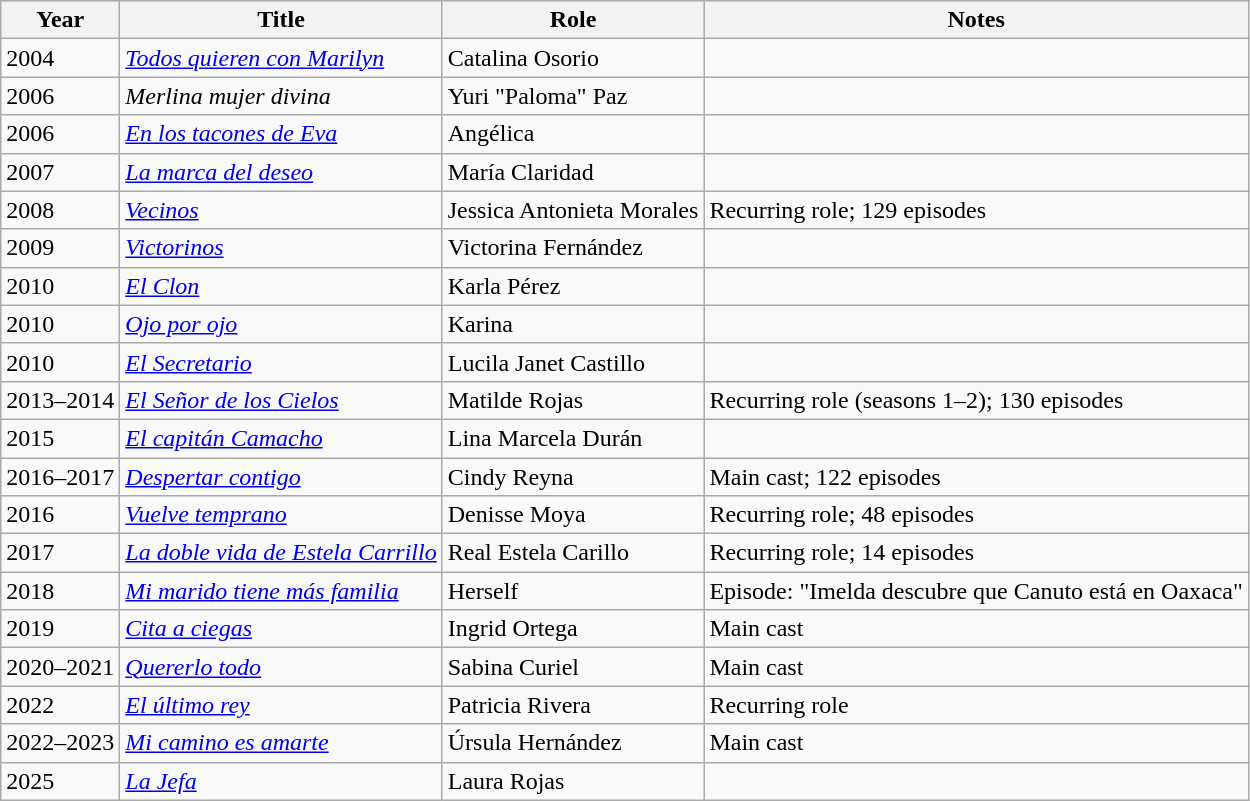<table class="wikitable sortable">
<tr>
<th>Year</th>
<th>Title</th>
<th>Role</th>
<th>Notes</th>
</tr>
<tr>
<td>2004</td>
<td><em><a href='#'>Todos quieren con Marilyn</a></em></td>
<td>Catalina Osorio</td>
<td></td>
</tr>
<tr>
<td>2006</td>
<td><em>Merlina mujer divina</em></td>
<td>Yuri "Paloma" Paz</td>
<td></td>
</tr>
<tr>
<td>2006</td>
<td><em><a href='#'>En los tacones de Eva</a></em></td>
<td>Angélica</td>
<td></td>
</tr>
<tr>
<td>2007</td>
<td><em><a href='#'>La marca del deseo</a></em></td>
<td>María Claridad</td>
<td></td>
</tr>
<tr>
<td>2008</td>
<td><em><a href='#'>Vecinos</a></em></td>
<td>Jessica Antonieta Morales</td>
<td>Recurring role; 129 episodes</td>
</tr>
<tr>
<td>2009</td>
<td><em><a href='#'>Victorinos</a></em></td>
<td>Victorina Fernández</td>
<td></td>
</tr>
<tr>
<td>2010</td>
<td><em><a href='#'>El Clon</a></em></td>
<td>Karla Pérez</td>
<td></td>
</tr>
<tr>
<td>2010</td>
<td><em><a href='#'>Ojo por ojo</a></em></td>
<td>Karina</td>
<td></td>
</tr>
<tr>
<td>2010</td>
<td><em><a href='#'>El Secretario</a></em></td>
<td>Lucila Janet Castillo</td>
<td></td>
</tr>
<tr>
<td>2013–2014</td>
<td><em><a href='#'>El Señor de los Cielos</a></em></td>
<td>Matilde Rojas</td>
<td>Recurring role (seasons 1–2); 130 episodes</td>
</tr>
<tr>
<td>2015</td>
<td><em><a href='#'>El capitán Camacho</a></em></td>
<td>Lina Marcela Durán</td>
<td></td>
</tr>
<tr>
<td>2016–2017</td>
<td><em><a href='#'>Despertar contigo</a></em></td>
<td>Cindy Reyna</td>
<td>Main cast; 122 episodes</td>
</tr>
<tr>
<td>2016</td>
<td><em><a href='#'>Vuelve temprano</a></em></td>
<td>Denisse Moya</td>
<td>Recurring role; 48 episodes</td>
</tr>
<tr>
<td>2017</td>
<td><em><a href='#'>La doble vida de Estela Carrillo</a></em></td>
<td>Real Estela Carillo</td>
<td>Recurring role; 14 episodes</td>
</tr>
<tr>
<td>2018</td>
<td><em><a href='#'>Mi marido tiene más familia</a></em></td>
<td>Herself</td>
<td>Episode: "Imelda descubre que Canuto está en Oaxaca"</td>
</tr>
<tr>
<td>2019</td>
<td><em><a href='#'>Cita a ciegas</a></em></td>
<td>Ingrid Ortega</td>
<td>Main cast</td>
</tr>
<tr>
<td>2020–2021</td>
<td><em><a href='#'>Quererlo todo</a></em></td>
<td>Sabina Curiel</td>
<td>Main cast</td>
</tr>
<tr>
<td>2022</td>
<td><em><a href='#'>El último rey</a></em></td>
<td>Patricia Rivera</td>
<td>Recurring role</td>
</tr>
<tr>
<td>2022–2023</td>
<td><em><a href='#'>Mi camino es amarte</a></em></td>
<td>Úrsula Hernández</td>
<td>Main cast</td>
</tr>
<tr>
<td>2025</td>
<td><em><a href='#'>La Jefa</a></em></td>
<td>Laura Rojas</td>
<td></td>
</tr>
</table>
